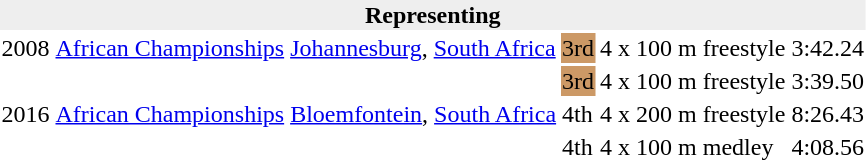<table>
<tr>
<th bgcolor="#eeeeee" colspan="6">Representing </th>
</tr>
<tr>
<td>2008</td>
<td><a href='#'>African Championships</a></td>
<td align=left> <a href='#'>Johannesburg</a>, <a href='#'>South Africa</a></td>
<td bgcolor="cc9966">3rd</td>
<td>4 x 100 m freestyle</td>
<td>3:42.24</td>
</tr>
<tr>
<td rowspan=3>2016</td>
<td rowspan=3><a href='#'>African Championships</a></td>
<td rowspan=3 align=left> <a href='#'>Bloemfontein</a>, <a href='#'>South Africa</a></td>
<td bgcolor="cc9966">3rd</td>
<td>4 x 100 m freestyle</td>
<td>3:39.50</td>
</tr>
<tr>
<td>4th</td>
<td>4 x 200 m freestyle</td>
<td>8:26.43</td>
</tr>
<tr>
<td>4th</td>
<td>4 x 100 m medley</td>
<td>4:08.56</td>
</tr>
</table>
